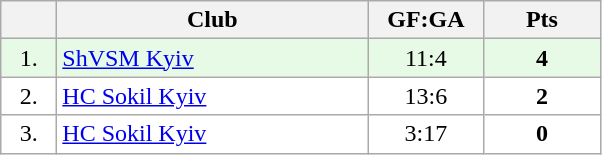<table class="wikitable">
<tr>
<th width="30"></th>
<th width="200">Club</th>
<th width="70">GF:GA</th>
<th width="70">Pts</th>
</tr>
<tr bgcolor="#e6fae6" align="center">
<td>1.</td>
<td align="left"><a href='#'>ShVSM Kyiv</a></td>
<td>11:4</td>
<td><strong>4</strong></td>
</tr>
<tr bgcolor="#FFFFFF" align="center">
<td>2.</td>
<td align="left"><a href='#'>HC Sokil Kyiv</a></td>
<td>13:6</td>
<td><strong>2</strong></td>
</tr>
<tr bgcolor="#FFFFFF" align="center">
<td>3.</td>
<td align="left"><a href='#'>HC Sokil Kyiv</a></td>
<td>3:17</td>
<td><strong>0</strong></td>
</tr>
</table>
